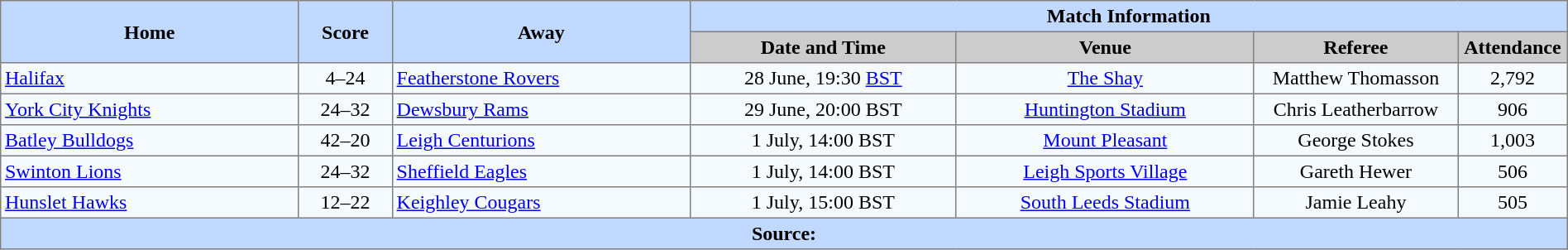<table border="1" cellpadding="3" cellspacing="0" style="border-collapse:collapse; text-align:center; width:100%;">
<tr style="background:#c1d8ff;">
<th rowspan="2" style="width:19%;">Home</th>
<th rowspan="2" style="width:6%;">Score</th>
<th rowspan="2" style="width:19%;">Away</th>
<th colspan=6>Match Information</th>
</tr>
<tr style="background:#ccc;">
<th width=17%>Date and Time</th>
<th width=19%>Venue</th>
<th width=13%>Referee</th>
<th width=7%>Attendance</th>
</tr>
<tr style="background:#f5faff;">
<td align=left> <a href='#'>Halifax</a></td>
<td>4–24</td>
<td align=left> <a href='#'>Featherstone Rovers</a></td>
<td>28 June, 19:30 <a href='#'>BST</a></td>
<td><a href='#'>The Shay</a></td>
<td>Matthew Thomasson</td>
<td>2,792</td>
</tr>
<tr style="background:#f5faff;">
<td align=left> <a href='#'>York City Knights</a></td>
<td>24–32</td>
<td align=left> <a href='#'>Dewsbury Rams</a></td>
<td>29 June, 20:00 BST</td>
<td><a href='#'>Huntington Stadium</a></td>
<td>Chris Leatherbarrow</td>
<td>906</td>
</tr>
<tr style="background:#f5faff;">
<td align=left> <a href='#'>Batley Bulldogs</a></td>
<td>42–20</td>
<td align=left> <a href='#'>Leigh Centurions</a></td>
<td>1 July, 14:00 BST</td>
<td><a href='#'>Mount Pleasant</a></td>
<td>George Stokes</td>
<td>1,003</td>
</tr>
<tr style="background:#f5faff;">
<td align=left> <a href='#'>Swinton Lions</a></td>
<td>24–32</td>
<td align=left> <a href='#'>Sheffield Eagles</a></td>
<td>1 July, 14:00 BST</td>
<td><a href='#'>Leigh Sports Village</a></td>
<td>Gareth Hewer</td>
<td>506</td>
</tr>
<tr style="background:#f5faff;">
<td align=left> <a href='#'>Hunslet Hawks</a></td>
<td>12–22</td>
<td align=left> <a href='#'>Keighley Cougars</a></td>
<td>1 July, 15:00 BST</td>
<td><a href='#'>South Leeds Stadium</a></td>
<td>Jamie Leahy</td>
<td>505</td>
</tr>
<tr style="background:#c1d8ff;">
<th colspan=12>Source:</th>
</tr>
</table>
